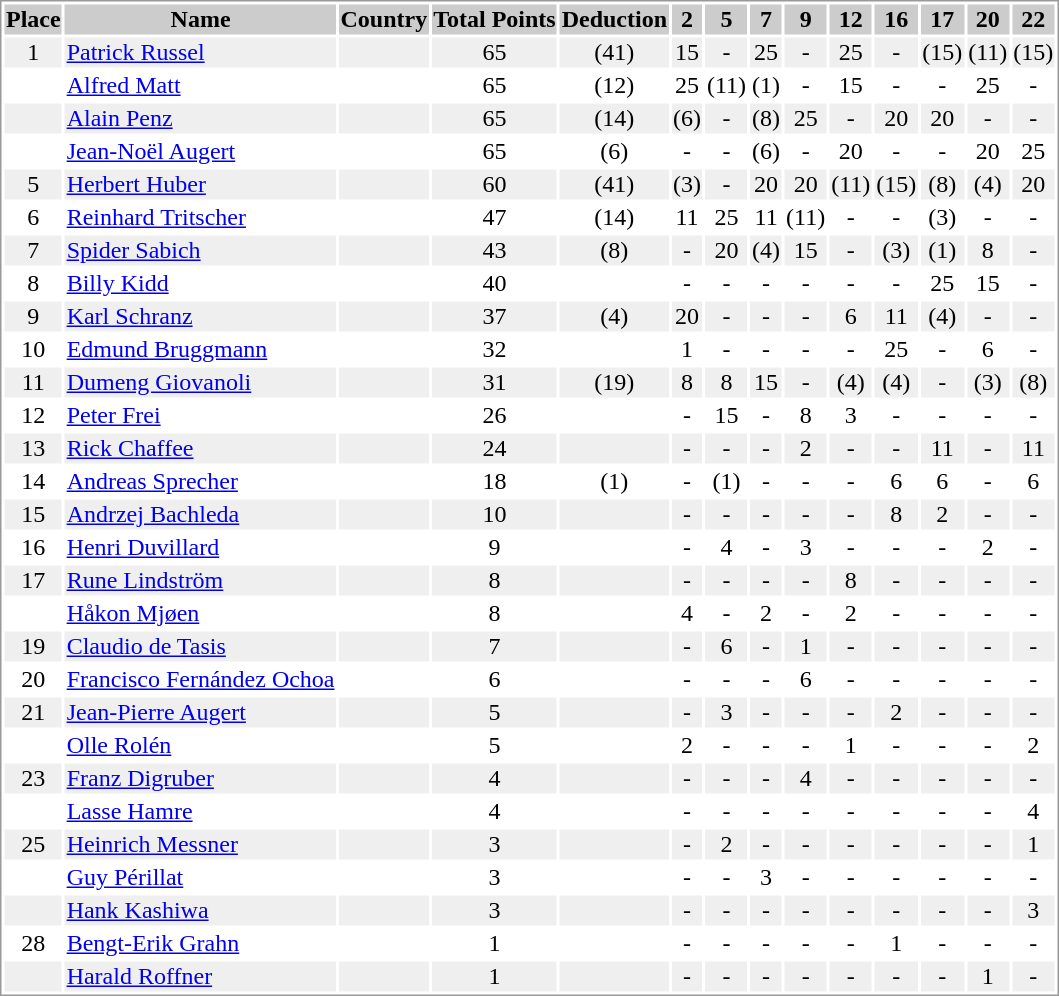<table border="0" style="border: 1px solid #999; background-color:#FFFFFF; text-align:center">
<tr align="center" bgcolor="#CCCCCC">
<th>Place</th>
<th>Name</th>
<th>Country</th>
<th>Total Points</th>
<th>Deduction</th>
<th>2</th>
<th>5</th>
<th>7</th>
<th>9</th>
<th>12</th>
<th>16</th>
<th>17</th>
<th>20</th>
<th>22</th>
</tr>
<tr bgcolor="#EFEFEF">
<td>1</td>
<td align="left"><a href='#'>Patrick Russel</a></td>
<td align="left"></td>
<td>65</td>
<td>(41)</td>
<td>15</td>
<td>-</td>
<td>25</td>
<td>-</td>
<td>25</td>
<td>-</td>
<td>(15)</td>
<td>(11)</td>
<td>(15)</td>
</tr>
<tr>
<td></td>
<td align="left"><a href='#'>Alfred Matt</a></td>
<td align="left"></td>
<td>65</td>
<td>(12)</td>
<td>25</td>
<td>(11)</td>
<td>(1)</td>
<td>-</td>
<td>15</td>
<td>-</td>
<td>-</td>
<td>25</td>
<td>-</td>
</tr>
<tr bgcolor="#EFEFEF">
<td></td>
<td align="left"><a href='#'>Alain Penz</a></td>
<td align="left"></td>
<td>65</td>
<td>(14)</td>
<td>(6)</td>
<td>-</td>
<td>(8)</td>
<td>25</td>
<td>-</td>
<td>20</td>
<td>20</td>
<td>-</td>
<td>-</td>
</tr>
<tr>
<td></td>
<td align="left"><a href='#'>Jean-Noël Augert</a></td>
<td align="left"></td>
<td>65</td>
<td>(6)</td>
<td>-</td>
<td>-</td>
<td>(6)</td>
<td>-</td>
<td>20</td>
<td>-</td>
<td>-</td>
<td>20</td>
<td>25</td>
</tr>
<tr bgcolor="#EFEFEF">
<td>5</td>
<td align="left"><a href='#'>Herbert Huber</a></td>
<td align="left"></td>
<td>60</td>
<td>(41)</td>
<td>(3)</td>
<td>-</td>
<td>20</td>
<td>20</td>
<td>(11)</td>
<td>(15)</td>
<td>(8)</td>
<td>(4)</td>
<td>20</td>
</tr>
<tr>
<td>6</td>
<td align="left"><a href='#'>Reinhard Tritscher</a></td>
<td align="left"></td>
<td>47</td>
<td>(14)</td>
<td>11</td>
<td>25</td>
<td>11</td>
<td>(11)</td>
<td>-</td>
<td>-</td>
<td>(3)</td>
<td>-</td>
<td>-</td>
</tr>
<tr bgcolor="#EFEFEF">
<td>7</td>
<td align="left"><a href='#'>Spider Sabich</a></td>
<td align="left"></td>
<td>43</td>
<td>(8)</td>
<td>-</td>
<td>20</td>
<td>(4)</td>
<td>15</td>
<td>-</td>
<td>(3)</td>
<td>(1)</td>
<td>8</td>
<td>-</td>
</tr>
<tr>
<td>8</td>
<td align="left"><a href='#'>Billy Kidd</a></td>
<td align="left"></td>
<td>40</td>
<td></td>
<td>-</td>
<td>-</td>
<td>-</td>
<td>-</td>
<td>-</td>
<td>-</td>
<td>25</td>
<td>15</td>
<td>-</td>
</tr>
<tr bgcolor="#EFEFEF">
<td>9</td>
<td align="left"><a href='#'>Karl Schranz</a></td>
<td align="left"></td>
<td>37</td>
<td>(4)</td>
<td>20</td>
<td>-</td>
<td>-</td>
<td>-</td>
<td>6</td>
<td>11</td>
<td>(4)</td>
<td>-</td>
<td>-</td>
</tr>
<tr>
<td>10</td>
<td align="left"><a href='#'>Edmund Bruggmann</a></td>
<td align="left"></td>
<td>32</td>
<td></td>
<td>1</td>
<td>-</td>
<td>-</td>
<td>-</td>
<td>-</td>
<td>25</td>
<td>-</td>
<td>6</td>
<td>-</td>
</tr>
<tr bgcolor="#EFEFEF">
<td>11</td>
<td align="left"><a href='#'>Dumeng Giovanoli</a></td>
<td align="left"></td>
<td>31</td>
<td>(19)</td>
<td>8</td>
<td>8</td>
<td>15</td>
<td>-</td>
<td>(4)</td>
<td>(4)</td>
<td>-</td>
<td>(3)</td>
<td>(8)</td>
</tr>
<tr>
<td>12</td>
<td align="left"><a href='#'>Peter Frei</a></td>
<td align="left"></td>
<td>26</td>
<td></td>
<td>-</td>
<td>15</td>
<td>-</td>
<td>8</td>
<td>3</td>
<td>-</td>
<td>-</td>
<td>-</td>
<td>-</td>
</tr>
<tr bgcolor="#EFEFEF">
<td>13</td>
<td align="left"><a href='#'>Rick Chaffee</a></td>
<td align="left"></td>
<td>24</td>
<td></td>
<td>-</td>
<td>-</td>
<td>-</td>
<td>2</td>
<td>-</td>
<td>-</td>
<td>11</td>
<td>-</td>
<td>11</td>
</tr>
<tr>
<td>14</td>
<td align="left"><a href='#'>Andreas Sprecher</a></td>
<td align="left"></td>
<td>18</td>
<td>(1)</td>
<td>-</td>
<td>(1)</td>
<td>-</td>
<td>-</td>
<td>-</td>
<td>6</td>
<td>6</td>
<td>-</td>
<td>6</td>
</tr>
<tr bgcolor="#EFEFEF">
<td>15</td>
<td align="left"><a href='#'>Andrzej Bachleda</a></td>
<td align="left"></td>
<td>10</td>
<td></td>
<td>-</td>
<td>-</td>
<td>-</td>
<td>-</td>
<td>-</td>
<td>8</td>
<td>2</td>
<td>-</td>
<td>-</td>
</tr>
<tr>
<td>16</td>
<td align="left"><a href='#'>Henri Duvillard</a></td>
<td align="left"></td>
<td>9</td>
<td></td>
<td>-</td>
<td>4</td>
<td>-</td>
<td>3</td>
<td>-</td>
<td>-</td>
<td>-</td>
<td>2</td>
<td>-</td>
</tr>
<tr bgcolor="#EFEFEF">
<td>17</td>
<td align="left"><a href='#'>Rune Lindström</a></td>
<td align="left"></td>
<td>8</td>
<td></td>
<td>-</td>
<td>-</td>
<td>-</td>
<td>-</td>
<td>8</td>
<td>-</td>
<td>-</td>
<td>-</td>
<td>-</td>
</tr>
<tr>
<td></td>
<td align="left"><a href='#'>Håkon Mjøen</a></td>
<td align="left"></td>
<td>8</td>
<td></td>
<td>4</td>
<td>-</td>
<td>2</td>
<td>-</td>
<td>2</td>
<td>-</td>
<td>-</td>
<td>-</td>
<td>-</td>
</tr>
<tr bgcolor="#EFEFEF">
<td>19</td>
<td align="left"><a href='#'>Claudio de Tasis</a></td>
<td align="left"></td>
<td>7</td>
<td></td>
<td>-</td>
<td>6</td>
<td>-</td>
<td>1</td>
<td>-</td>
<td>-</td>
<td>-</td>
<td>-</td>
<td>-</td>
</tr>
<tr>
<td>20</td>
<td align="left"><a href='#'>Francisco Fernández Ochoa</a></td>
<td align="left"></td>
<td>6</td>
<td></td>
<td>-</td>
<td>-</td>
<td>-</td>
<td>6</td>
<td>-</td>
<td>-</td>
<td>-</td>
<td>-</td>
<td>-</td>
</tr>
<tr bgcolor="#EFEFEF">
<td>21</td>
<td align="left"><a href='#'>Jean-Pierre Augert</a></td>
<td align="left"></td>
<td>5</td>
<td></td>
<td>-</td>
<td>3</td>
<td>-</td>
<td>-</td>
<td>-</td>
<td>2</td>
<td>-</td>
<td>-</td>
<td>-</td>
</tr>
<tr>
<td></td>
<td align="left"><a href='#'>Olle Rolén</a></td>
<td align="left"></td>
<td>5</td>
<td></td>
<td>2</td>
<td>-</td>
<td>-</td>
<td>-</td>
<td>1</td>
<td>-</td>
<td>-</td>
<td>-</td>
<td>2</td>
</tr>
<tr bgcolor="#EFEFEF">
<td>23</td>
<td align="left"><a href='#'>Franz Digruber</a></td>
<td align="left"></td>
<td>4</td>
<td></td>
<td>-</td>
<td>-</td>
<td>-</td>
<td>4</td>
<td>-</td>
<td>-</td>
<td>-</td>
<td>-</td>
<td>-</td>
</tr>
<tr>
<td></td>
<td align="left"><a href='#'>Lasse Hamre</a></td>
<td align="left"></td>
<td>4</td>
<td></td>
<td>-</td>
<td>-</td>
<td>-</td>
<td>-</td>
<td>-</td>
<td>-</td>
<td>-</td>
<td>-</td>
<td>4</td>
</tr>
<tr bgcolor="#EFEFEF">
<td>25</td>
<td align="left"><a href='#'>Heinrich Messner</a></td>
<td align="left"></td>
<td>3</td>
<td></td>
<td>-</td>
<td>2</td>
<td>-</td>
<td>-</td>
<td>-</td>
<td>-</td>
<td>-</td>
<td>-</td>
<td>1</td>
</tr>
<tr>
<td></td>
<td align="left"><a href='#'>Guy Périllat</a></td>
<td align="left"></td>
<td>3</td>
<td></td>
<td>-</td>
<td>-</td>
<td>3</td>
<td>-</td>
<td>-</td>
<td>-</td>
<td>-</td>
<td>-</td>
<td>-</td>
</tr>
<tr bgcolor="#EFEFEF">
<td></td>
<td align="left"><a href='#'>Hank Kashiwa</a></td>
<td align="left"></td>
<td>3</td>
<td></td>
<td>-</td>
<td>-</td>
<td>-</td>
<td>-</td>
<td>-</td>
<td>-</td>
<td>-</td>
<td>-</td>
<td>3</td>
</tr>
<tr>
<td>28</td>
<td align="left"><a href='#'>Bengt-Erik Grahn</a></td>
<td align="left"></td>
<td>1</td>
<td></td>
<td>-</td>
<td>-</td>
<td>-</td>
<td>-</td>
<td>-</td>
<td>1</td>
<td>-</td>
<td>-</td>
<td>-</td>
</tr>
<tr bgcolor="#EFEFEF">
<td></td>
<td align="left"><a href='#'>Harald Roffner</a></td>
<td align="left"></td>
<td>1</td>
<td></td>
<td>-</td>
<td>-</td>
<td>-</td>
<td>-</td>
<td>-</td>
<td>-</td>
<td>-</td>
<td>1</td>
<td>-</td>
</tr>
</table>
